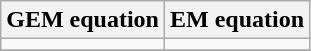<table class="wikitable">
<tr>
<th scope="col">GEM equation</th>
<th scope="col">EM equation</th>
</tr>
<tr>
<td></td>
<td></td>
</tr>
<tr>
</tr>
</table>
